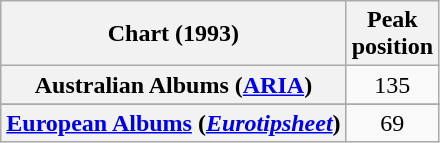<table class="wikitable sortable plainrowheaders" style="text-align:center">
<tr>
<th scope="col">Chart (1993)</th>
<th scope="col">Peak<br> position</th>
</tr>
<tr>
<th scope="row">Australian Albums (<a href='#'>ARIA</a>)</th>
<td>135</td>
</tr>
<tr>
</tr>
<tr>
</tr>
<tr>
</tr>
<tr>
</tr>
<tr>
<th scope="row"><a href='#'>European Albums</a> (<em><a href='#'>Eurotipsheet</a></em>)</th>
<td style="text-align:center;">69</td>
</tr>
</table>
